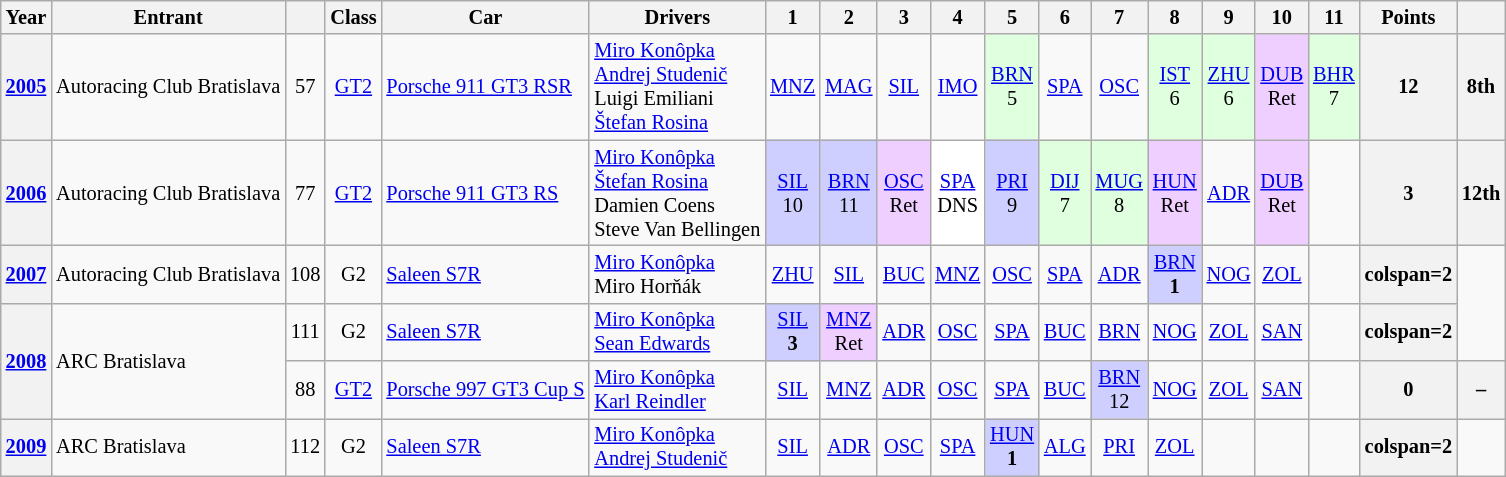<table class="wikitable" style="text-align:center; font-size:85%">
<tr>
<th>Year</th>
<th>Entrant</th>
<th></th>
<th>Class</th>
<th>Car</th>
<th>Drivers</th>
<th>1</th>
<th>2</th>
<th>3</th>
<th>4</th>
<th>5</th>
<th>6</th>
<th>7</th>
<th>8</th>
<th>9</th>
<th>10</th>
<th>11</th>
<th>Points</th>
<th></th>
</tr>
<tr>
<th><a href='#'>2005</a></th>
<td align="left"> Autoracing Club Bratislava</td>
<td>57</td>
<td><a href='#'>GT2</a></td>
<td align="left"><a href='#'>Porsche 911 GT3 RSR</a></td>
<td align="left"> <a href='#'>Miro Konôpka</a><br> <a href='#'>Andrej Studenič</a><br> Luigi Emiliani<br> <a href='#'>Štefan Rosina</a></td>
<td><a href='#'>MNZ</a></td>
<td><a href='#'>MAG</a></td>
<td><a href='#'>SIL</a></td>
<td><a href='#'>IMO</a></td>
<td style="background:#dfffdf;"><a href='#'>BRN</a><br>5</td>
<td><a href='#'>SPA</a></td>
<td><a href='#'>OSC</a></td>
<td style="background:#dfffdf;"><a href='#'>IST</a><br>6</td>
<td style="background:#dfffdf;"><a href='#'>ZHU</a><br>6</td>
<td style="background-color:#EFCFFF;"><a href='#'>DUB</a><br>Ret</td>
<td style="background:#dfffdf;"><a href='#'>BHR</a><br>7</td>
<th>12</th>
<th>8th</th>
</tr>
<tr>
<th><a href='#'>2006</a></th>
<td align="left"> Autoracing Club Bratislava</td>
<td>77</td>
<td><a href='#'>GT2</a></td>
<td align="left"><a href='#'>Porsche 911 GT3 RS</a></td>
<td align="left"> <a href='#'>Miro Konôpka</a><br> <a href='#'>Štefan Rosina</a><br> Damien Coens<br> Steve Van Bellingen</td>
<td style="background:#CFCFFF;"><a href='#'>SIL</a><br>10</td>
<td style="background:#CFCFFF;"><a href='#'>BRN</a><br>11</td>
<td style="background-color:#EFCFFF;"><a href='#'>OSC</a><br>Ret</td>
<td style="background:#FFFFFF;"><a href='#'>SPA</a><br>DNS</td>
<td style="background:#CFCFFF;"><a href='#'>PRI</a><br>9</td>
<td style="background:#dfffdf;"><a href='#'>DIJ</a><br>7</td>
<td style="background:#dfffdf;"><a href='#'>MUG</a><br>8</td>
<td style="background-color:#EFCFFF;"><a href='#'>HUN</a><br>Ret</td>
<td><a href='#'>ADR</a></td>
<td style="background-color:#EFCFFF;"><a href='#'>DUB</a><br>Ret</td>
<td></td>
<th>3</th>
<th>12th</th>
</tr>
<tr>
<th><a href='#'>2007</a></th>
<td align="left"> Autoracing Club Bratislava</td>
<td>108</td>
<td>G2</td>
<td align="left"><a href='#'>Saleen S7R</a></td>
<td align="left"> <a href='#'>Miro Konôpka</a><br> Miro Horňák</td>
<td><a href='#'>ZHU</a></td>
<td><a href='#'>SIL</a></td>
<td><a href='#'>BUC</a></td>
<td><a href='#'>MNZ</a></td>
<td><a href='#'>OSC</a></td>
<td><a href='#'>SPA</a></td>
<td><a href='#'>ADR</a></td>
<td style="background:#CFCFFF;"><a href='#'>BRN</a><br><strong>1</strong></td>
<td><a href='#'>NOG</a></td>
<td><a href='#'>ZOL</a></td>
<td></td>
<th>colspan=2 </th>
</tr>
<tr>
<th rowspan=2><a href='#'>2008</a></th>
<td rowspan=2 align="left"> ARC Bratislava</td>
<td>111</td>
<td>G2</td>
<td align="left"><a href='#'>Saleen S7R</a></td>
<td align="left"> <a href='#'>Miro Konôpka</a><br> <a href='#'>Sean Edwards</a></td>
<td style="background:#CFCFFF;"><a href='#'>SIL</a><br><strong>3</strong></td>
<td style="background-color:#EFCFFF;"><a href='#'>MNZ</a><br>Ret</td>
<td><a href='#'>ADR</a></td>
<td><a href='#'>OSC</a></td>
<td><a href='#'>SPA</a></td>
<td><a href='#'>BUC</a></td>
<td><a href='#'>BRN</a></td>
<td><a href='#'>NOG</a></td>
<td><a href='#'>ZOL</a></td>
<td><a href='#'>SAN</a></td>
<td></td>
<th>colspan=2 </th>
</tr>
<tr>
<td>88</td>
<td><a href='#'>GT2</a></td>
<td align="left"><a href='#'>Porsche 997 GT3 Cup S</a></td>
<td align="left"> <a href='#'>Miro Konôpka</a><br> <a href='#'>Karl Reindler</a></td>
<td><a href='#'>SIL</a></td>
<td><a href='#'>MNZ</a></td>
<td><a href='#'>ADR</a></td>
<td><a href='#'>OSC</a></td>
<td><a href='#'>SPA</a></td>
<td><a href='#'>BUC</a></td>
<td style="background:#CFCFFF;"><a href='#'>BRN</a><br>12</td>
<td><a href='#'>NOG</a></td>
<td><a href='#'>ZOL</a></td>
<td><a href='#'>SAN</a></td>
<td></td>
<th>0</th>
<th>–</th>
</tr>
<tr>
<th><a href='#'>2009</a></th>
<td align="left"> ARC Bratislava</td>
<td>112</td>
<td>G2</td>
<td align="left"><a href='#'>Saleen S7R</a></td>
<td align="left"> <a href='#'>Miro Konôpka</a><br> <a href='#'>Andrej Studenič</a></td>
<td><a href='#'>SIL</a></td>
<td><a href='#'>ADR</a></td>
<td><a href='#'>OSC</a></td>
<td><a href='#'>SPA</a></td>
<td style="background:#CFCFFF;"><a href='#'>HUN</a><br><strong>1</strong></td>
<td><a href='#'>ALG</a></td>
<td><a href='#'>PRI</a></td>
<td><a href='#'>ZOL</a></td>
<td></td>
<td></td>
<td></td>
<th>colspan=2 </th>
</tr>
</table>
